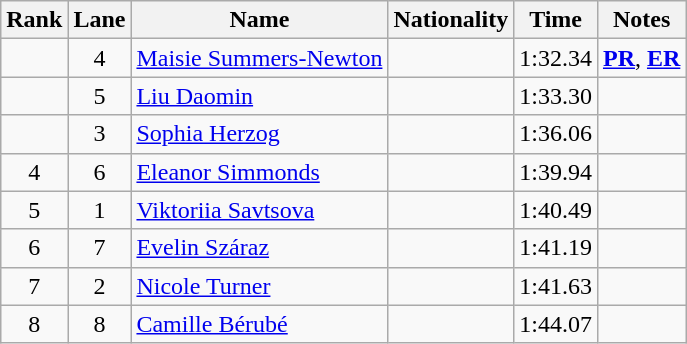<table class="wikitable sortable" style="text-align:center">
<tr>
<th>Rank</th>
<th>Lane</th>
<th>Name</th>
<th>Nationality</th>
<th>Time</th>
<th>Notes</th>
</tr>
<tr>
<td></td>
<td>4</td>
<td align=left><a href='#'>Maisie Summers-Newton</a></td>
<td align=left></td>
<td>1:32.34</td>
<td><strong><a href='#'>PR</a></strong>, <strong><a href='#'>ER</a></strong></td>
</tr>
<tr>
<td></td>
<td>5</td>
<td align=left><a href='#'>Liu Daomin</a></td>
<td align=left></td>
<td>1:33.30</td>
<td></td>
</tr>
<tr>
<td></td>
<td>3</td>
<td align=left><a href='#'>Sophia Herzog</a></td>
<td align=left></td>
<td>1:36.06</td>
<td></td>
</tr>
<tr>
<td>4</td>
<td>6</td>
<td align=left><a href='#'>Eleanor Simmonds</a></td>
<td align=left></td>
<td>1:39.94</td>
<td></td>
</tr>
<tr>
<td>5</td>
<td>1</td>
<td align=left><a href='#'>Viktoriia Savtsova</a></td>
<td align=left></td>
<td>1:40.49</td>
<td></td>
</tr>
<tr>
<td>6</td>
<td>7</td>
<td align=left><a href='#'>Evelin Száraz</a></td>
<td align=left></td>
<td>1:41.19</td>
<td></td>
</tr>
<tr>
<td>7</td>
<td>2</td>
<td align=left><a href='#'>Nicole Turner</a></td>
<td align=left></td>
<td>1:41.63</td>
<td></td>
</tr>
<tr>
<td>8</td>
<td>8</td>
<td align=left><a href='#'>Camille Bérubé</a></td>
<td align=left></td>
<td>1:44.07</td>
<td></td>
</tr>
</table>
